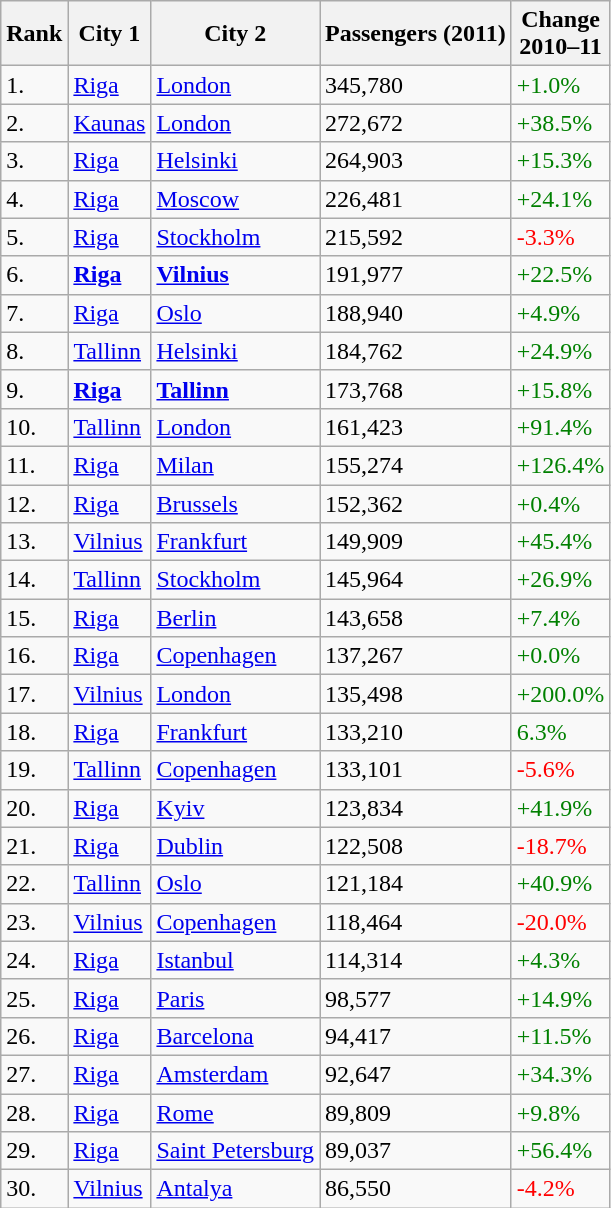<table class="wikitable sortable">
<tr>
<th>Rank</th>
<th>City 1</th>
<th>City 2</th>
<th>Passengers (2011)</th>
<th>Change<br>2010–11</th>
</tr>
<tr>
<td>1.</td>
<td><a href='#'>Riga</a></td>
<td><a href='#'>London</a></td>
<td>345,780</td>
<td style="color:green">+1.0%</td>
</tr>
<tr>
<td>2.</td>
<td><a href='#'>Kaunas</a></td>
<td><a href='#'>London</a></td>
<td>272,672</td>
<td style="color:green">+38.5%</td>
</tr>
<tr>
<td>3.</td>
<td><a href='#'>Riga</a></td>
<td><a href='#'>Helsinki</a></td>
<td>264,903</td>
<td style="color:green">+15.3%</td>
</tr>
<tr>
<td>4.</td>
<td><a href='#'>Riga</a></td>
<td><a href='#'>Moscow</a></td>
<td>226,481</td>
<td style="color:green">+24.1%</td>
</tr>
<tr>
<td>5.</td>
<td><a href='#'>Riga</a></td>
<td><a href='#'>Stockholm</a></td>
<td>215,592</td>
<td style="color:red">-3.3%</td>
</tr>
<tr>
<td>6.</td>
<td><strong><a href='#'>Riga</a></strong></td>
<td><strong><a href='#'>Vilnius</a></strong></td>
<td>191,977</td>
<td style="color:green">+22.5%</td>
</tr>
<tr>
<td>7.</td>
<td><a href='#'>Riga</a></td>
<td><a href='#'>Oslo</a></td>
<td>188,940</td>
<td style="color:green">+4.9%</td>
</tr>
<tr>
<td>8.</td>
<td><a href='#'>Tallinn</a></td>
<td><a href='#'>Helsinki</a></td>
<td>184,762</td>
<td style="color:green">+24.9%</td>
</tr>
<tr>
<td>9.</td>
<td><strong><a href='#'>Riga</a></strong></td>
<td><strong><a href='#'>Tallinn</a></strong></td>
<td>173,768</td>
<td style="color:green">+15.8%</td>
</tr>
<tr>
<td>10.</td>
<td><a href='#'>Tallinn</a></td>
<td><a href='#'>London</a></td>
<td>161,423</td>
<td style="color:green">+91.4%</td>
</tr>
<tr>
<td>11.</td>
<td><a href='#'>Riga</a></td>
<td><a href='#'>Milan</a></td>
<td>155,274</td>
<td style="color:green">+126.4%</td>
</tr>
<tr>
<td>12.</td>
<td><a href='#'>Riga</a></td>
<td><a href='#'>Brussels</a></td>
<td>152,362</td>
<td style="color:green">+0.4%</td>
</tr>
<tr>
<td>13.</td>
<td><a href='#'>Vilnius</a></td>
<td><a href='#'>Frankfurt</a></td>
<td>149,909</td>
<td style="color:green">+45.4%</td>
</tr>
<tr>
<td>14.</td>
<td><a href='#'>Tallinn</a></td>
<td><a href='#'>Stockholm</a></td>
<td>145,964</td>
<td style="color:green">+26.9%</td>
</tr>
<tr>
<td>15.</td>
<td><a href='#'>Riga</a></td>
<td><a href='#'>Berlin</a></td>
<td>143,658</td>
<td style="color:green">+7.4%</td>
</tr>
<tr>
<td>16.</td>
<td><a href='#'>Riga</a></td>
<td><a href='#'>Copenhagen</a></td>
<td>137,267</td>
<td style="color:green">+0.0%</td>
</tr>
<tr>
<td>17.</td>
<td><a href='#'>Vilnius</a></td>
<td><a href='#'>London</a></td>
<td>135,498</td>
<td style="color:green">+200.0%</td>
</tr>
<tr>
<td>18.</td>
<td><a href='#'>Riga</a></td>
<td><a href='#'>Frankfurt</a></td>
<td>133,210</td>
<td style="color:green">6.3%</td>
</tr>
<tr>
<td>19.</td>
<td><a href='#'>Tallinn</a></td>
<td><a href='#'>Copenhagen</a></td>
<td>133,101</td>
<td style="color:red">-5.6%</td>
</tr>
<tr>
<td>20.</td>
<td><a href='#'>Riga</a></td>
<td><a href='#'>Kyiv</a></td>
<td>123,834</td>
<td style="color:green">+41.9%</td>
</tr>
<tr>
<td>21.</td>
<td><a href='#'>Riga</a></td>
<td><a href='#'>Dublin</a></td>
<td>122,508</td>
<td style="color:red">-18.7%</td>
</tr>
<tr>
<td>22.</td>
<td><a href='#'>Tallinn</a></td>
<td><a href='#'>Oslo</a></td>
<td>121,184</td>
<td style="color:green">+40.9%</td>
</tr>
<tr>
<td>23.</td>
<td><a href='#'>Vilnius</a></td>
<td><a href='#'>Copenhagen</a></td>
<td>118,464</td>
<td style="color:red">-20.0%</td>
</tr>
<tr>
<td>24.</td>
<td><a href='#'>Riga</a></td>
<td><a href='#'>Istanbul</a></td>
<td>114,314</td>
<td style="color:green">+4.3%</td>
</tr>
<tr>
<td>25.</td>
<td><a href='#'>Riga</a></td>
<td><a href='#'>Paris</a></td>
<td>98,577</td>
<td style="color:green">+14.9%</td>
</tr>
<tr>
<td>26.</td>
<td><a href='#'>Riga</a></td>
<td><a href='#'>Barcelona</a></td>
<td>94,417</td>
<td style="color:green">+11.5%</td>
</tr>
<tr>
<td>27.</td>
<td><a href='#'>Riga</a></td>
<td><a href='#'>Amsterdam</a></td>
<td>92,647</td>
<td style="color:green">+34.3%</td>
</tr>
<tr>
<td>28.</td>
<td><a href='#'>Riga</a></td>
<td><a href='#'>Rome</a></td>
<td>89,809</td>
<td style="color:green">+9.8%</td>
</tr>
<tr>
<td>29.</td>
<td><a href='#'>Riga</a></td>
<td><a href='#'>Saint Petersburg</a></td>
<td>89,037</td>
<td style="color:green">+56.4%</td>
</tr>
<tr>
<td>30.</td>
<td><a href='#'>Vilnius</a></td>
<td><a href='#'>Antalya</a></td>
<td>86,550</td>
<td style="color:red">-4.2%</td>
</tr>
</table>
